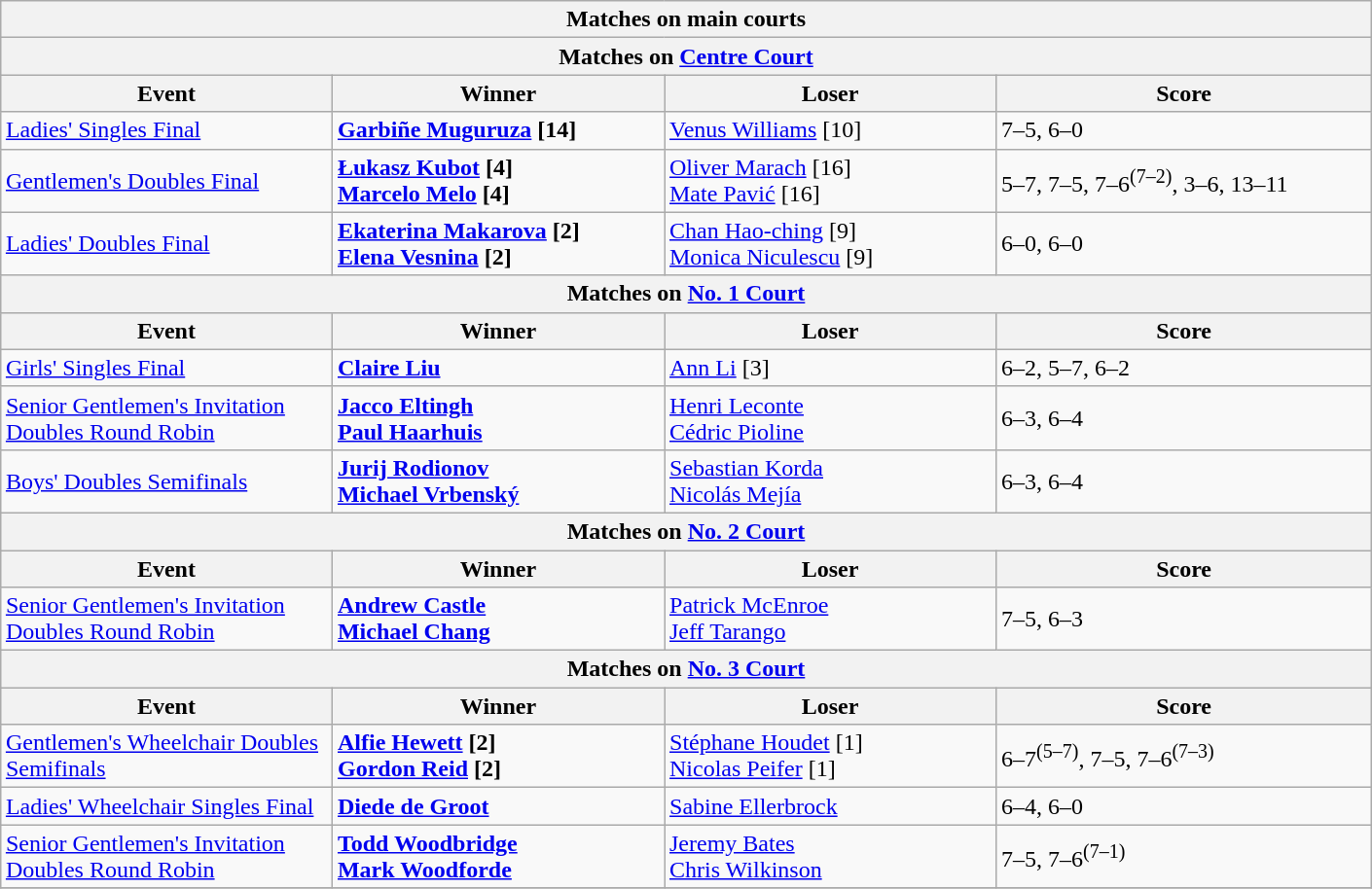<table class="wikitable collapsible uncollapsed" style="margin:auto;">
<tr>
<th colspan="4" style="white-space:nowrap;">Matches on main courts</th>
</tr>
<tr>
<th colspan="4">Matches on <a href='#'>Centre Court</a></th>
</tr>
<tr>
<th width=220>Event</th>
<th width=220>Winner</th>
<th width=220>Loser</th>
<th width=250>Score</th>
</tr>
<tr>
<td><a href='#'>Ladies' Singles Final</a></td>
<td> <strong><a href='#'>Garbiñe Muguruza</a> [14]</strong></td>
<td> <a href='#'>Venus Williams</a> [10]</td>
<td>7–5, 6–0</td>
</tr>
<tr>
<td><a href='#'>Gentlemen's Doubles Final</a></td>
<td> <strong><a href='#'>Łukasz Kubot</a> [4]</strong><br> <strong><a href='#'>Marcelo Melo</a> [4]</strong></td>
<td> <a href='#'>Oliver Marach</a> [16]<br> <a href='#'>Mate Pavić</a> [16]</td>
<td>5–7, 7–5, 7–6<sup>(7–2)</sup>, 3–6, 13–11</td>
</tr>
<tr>
<td><a href='#'>Ladies' Doubles Final</a></td>
<td> <strong><a href='#'>Ekaterina Makarova</a> [2]</strong><br> <strong><a href='#'>Elena Vesnina</a> [2]</strong></td>
<td> <a href='#'>Chan Hao-ching</a> [9]<br> <a href='#'>Monica Niculescu</a> [9]</td>
<td>6–0, 6–0</td>
</tr>
<tr>
<th colspan="4">Matches on <a href='#'>No. 1 Court</a></th>
</tr>
<tr>
<th width=220>Event</th>
<th width=220>Winner</th>
<th width=220>Loser</th>
<th width=250>Score</th>
</tr>
<tr>
<td><a href='#'>Girls' Singles Final</a></td>
<td> <strong><a href='#'>Claire Liu</a></strong></td>
<td> <a href='#'>Ann Li</a> [3]</td>
<td>6–2, 5–7, 6–2</td>
</tr>
<tr>
<td><a href='#'>Senior Gentlemen's Invitation Doubles Round Robin</a></td>
<td> <strong><a href='#'>Jacco Eltingh</a></strong> <br>  <strong><a href='#'>Paul Haarhuis</a></strong></td>
<td> <a href='#'>Henri Leconte</a> <br> <a href='#'>Cédric Pioline</a></td>
<td>6–3, 6–4</td>
</tr>
<tr>
<td><a href='#'>Boys' Doubles Semifinals</a></td>
<td> <strong><a href='#'>Jurij Rodionov</a></strong> <br>  <strong><a href='#'>Michael Vrbenský</a></strong></td>
<td> <a href='#'>Sebastian Korda</a> <br> <a href='#'>Nicolás Mejía</a></td>
<td>6–3, 6–4</td>
</tr>
<tr>
<th colspan="4">Matches on <a href='#'>No. 2 Court</a></th>
</tr>
<tr>
<th width=220>Event</th>
<th width=220>Winner</th>
<th width=220>Loser</th>
<th width=250>Score</th>
</tr>
<tr>
<td><a href='#'>Senior Gentlemen's Invitation Doubles Round Robin</a></td>
<td> <strong><a href='#'>Andrew Castle</a></strong> <br>  <strong><a href='#'>Michael Chang</a></strong></td>
<td> <a href='#'>Patrick McEnroe</a><br>  <a href='#'>Jeff Tarango</a></td>
<td>7–5, 6–3</td>
</tr>
<tr>
<th colspan="4">Matches on <a href='#'>No. 3 Court</a></th>
</tr>
<tr>
<th width=220>Event</th>
<th width=220>Winner</th>
<th width=220>Loser</th>
<th width=250>Score</th>
</tr>
<tr>
<td><a href='#'>Gentlemen's Wheelchair Doubles Semifinals</a></td>
<td> <strong><a href='#'>Alfie Hewett</a> [2]</strong> <br>  <strong><a href='#'>Gordon Reid</a> [2]</strong></td>
<td> <a href='#'>Stéphane Houdet</a> [1] <br>  <a href='#'>Nicolas Peifer</a> [1]</td>
<td>6–7<sup>(5–7)</sup>, 7–5, 7–6<sup>(7–3)</sup></td>
</tr>
<tr>
<td><a href='#'>Ladies' Wheelchair Singles Final</a></td>
<td> <strong><a href='#'>Diede de Groot</a></strong></td>
<td> <a href='#'>Sabine Ellerbrock</a></td>
<td>6–4, 6–0</td>
</tr>
<tr>
<td><a href='#'>Senior Gentlemen's Invitation Doubles Round Robin</a></td>
<td> <strong><a href='#'>Todd Woodbridge</a></strong> <br>  <strong><a href='#'>Mark Woodforde</a></strong></td>
<td> <a href='#'>Jeremy Bates</a> <br>  <a href='#'>Chris Wilkinson</a></td>
<td>7–5, 7–6<sup>(7–1)</sup></td>
</tr>
<tr>
</tr>
</table>
